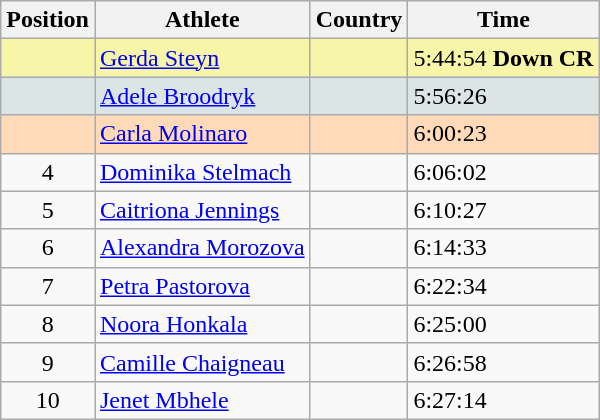<table class="wikitable">
<tr>
<th>Position</th>
<th>Athlete</th>
<th>Country</th>
<th>Time</th>
</tr>
<tr bgcolor="#F7F6A8">
<td align="center"></td>
<td><a href='#'>Gerda Steyn</a></td>
<td></td>
<td>5:44:54 <strong>Down CR</strong></td>
</tr>
<tr bgcolor="#DCE5E5">
<td align="center"></td>
<td><a href='#'>Adele Broodryk</a></td>
<td></td>
<td>5:56:26</td>
</tr>
<tr bgcolor="#FFDAB9">
<td align="center"></td>
<td><a href='#'>Carla Molinaro</a></td>
<td></td>
<td>6:00:23</td>
</tr>
<tr>
<td align="center">4</td>
<td><a href='#'>Dominika Stelmach</a></td>
<td></td>
<td>6:06:02</td>
</tr>
<tr>
<td align="center">5</td>
<td><a href='#'>Caitriona Jennings</a></td>
<td></td>
<td>6:10:27</td>
</tr>
<tr>
<td align="center">6</td>
<td><a href='#'>Alexandra Morozova</a></td>
<td></td>
<td>6:14:33</td>
</tr>
<tr>
<td align="center">7</td>
<td><a href='#'>Petra Pastorova</a></td>
<td></td>
<td>6:22:34</td>
</tr>
<tr>
<td align="center">8</td>
<td><a href='#'>Noora Honkala</a></td>
<td></td>
<td>6:25:00</td>
</tr>
<tr>
<td align="center">9</td>
<td><a href='#'>Camille Chaigneau</a></td>
<td></td>
<td>6:26:58</td>
</tr>
<tr>
<td align="center">10</td>
<td><a href='#'>Jenet Mbhele</a></td>
<td></td>
<td>6:27:14</td>
</tr>
</table>
